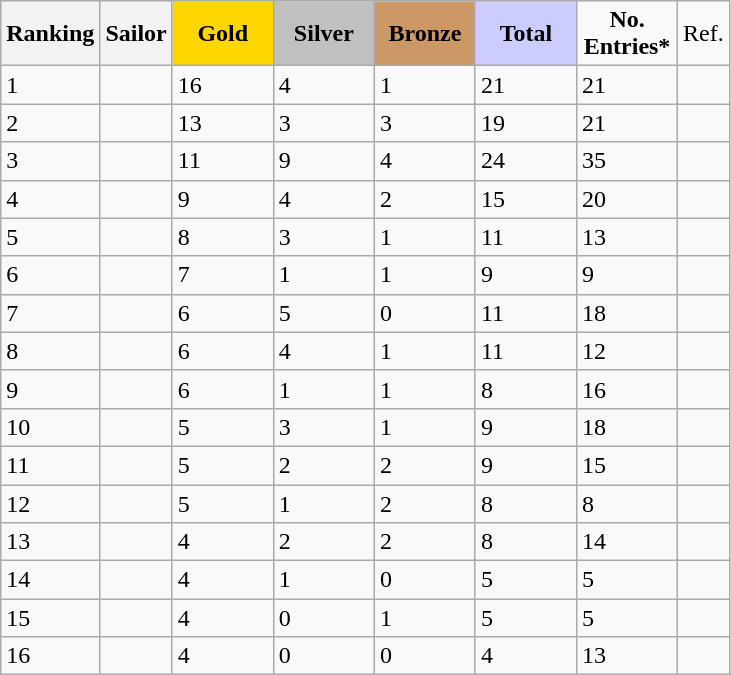<table class="wikitable sortable">
<tr>
<th align=center><strong>Ranking</strong></th>
<th align=center><strong>Sailor</strong></th>
<td style="background:gold; width:60px; text-align:center;"><strong>Gold</strong></td>
<td style="background:silver; width:60px; text-align:center;"><strong>Silver</strong></td>
<td style="background:#c96; width:60px; text-align:center;"><strong>Bronze</strong></td>
<td style="background:#ccf; width:60px; text-align:center;"><strong>Total</strong></td>
<td style="width:60px; text-align:center;"><strong>No. Entries*</strong></td>
<td>Ref.</td>
</tr>
<tr>
<td>1</td>
<td></td>
<td>16</td>
<td>4</td>
<td>1</td>
<td>21</td>
<td>21</td>
<td></td>
</tr>
<tr>
<td>2</td>
<td></td>
<td>13</td>
<td>3</td>
<td>3</td>
<td>19</td>
<td>21</td>
<td></td>
</tr>
<tr>
<td>3</td>
<td></td>
<td>11</td>
<td>9</td>
<td>4</td>
<td>24</td>
<td>35</td>
<td></td>
</tr>
<tr>
<td>4</td>
<td></td>
<td>9</td>
<td>4</td>
<td>2</td>
<td>15</td>
<td>20</td>
<td></td>
</tr>
<tr>
<td>5</td>
<td></td>
<td>8</td>
<td>3</td>
<td>1</td>
<td>11</td>
<td>13</td>
<td></td>
</tr>
<tr>
<td>6</td>
<td></td>
<td>7</td>
<td>1</td>
<td>1</td>
<td>9</td>
<td>9</td>
<td></td>
</tr>
<tr>
<td>7</td>
<td></td>
<td>6</td>
<td>5</td>
<td>0</td>
<td>11</td>
<td>18</td>
<td></td>
</tr>
<tr>
<td>8</td>
<td></td>
<td>6</td>
<td>4</td>
<td>1</td>
<td>11</td>
<td>12</td>
<td></td>
</tr>
<tr>
<td>9</td>
<td></td>
<td>6</td>
<td>1</td>
<td>1</td>
<td>8</td>
<td>16</td>
<td></td>
</tr>
<tr>
<td>10</td>
<td></td>
<td>5</td>
<td>3</td>
<td>1</td>
<td>9</td>
<td>18</td>
<td></td>
</tr>
<tr>
<td>11</td>
<td></td>
<td>5</td>
<td>2</td>
<td>2</td>
<td>9</td>
<td>15</td>
<td></td>
</tr>
<tr>
<td>12</td>
<td></td>
<td>5</td>
<td>1</td>
<td>2</td>
<td>8</td>
<td>8</td>
<td></td>
</tr>
<tr>
<td>13</td>
<td></td>
<td>4</td>
<td>2</td>
<td>2</td>
<td>8</td>
<td>14</td>
<td></td>
</tr>
<tr>
<td>14</td>
<td></td>
<td>4</td>
<td>1</td>
<td>0</td>
<td>5</td>
<td>5</td>
<td></td>
</tr>
<tr>
<td>15</td>
<td></td>
<td>4</td>
<td>0</td>
<td>1</td>
<td>5</td>
<td>5</td>
<td></td>
</tr>
<tr>
<td>16</td>
<td></td>
<td>4</td>
<td>0</td>
<td>0</td>
<td>4</td>
<td>13</td>
<td></td>
</tr>
</table>
